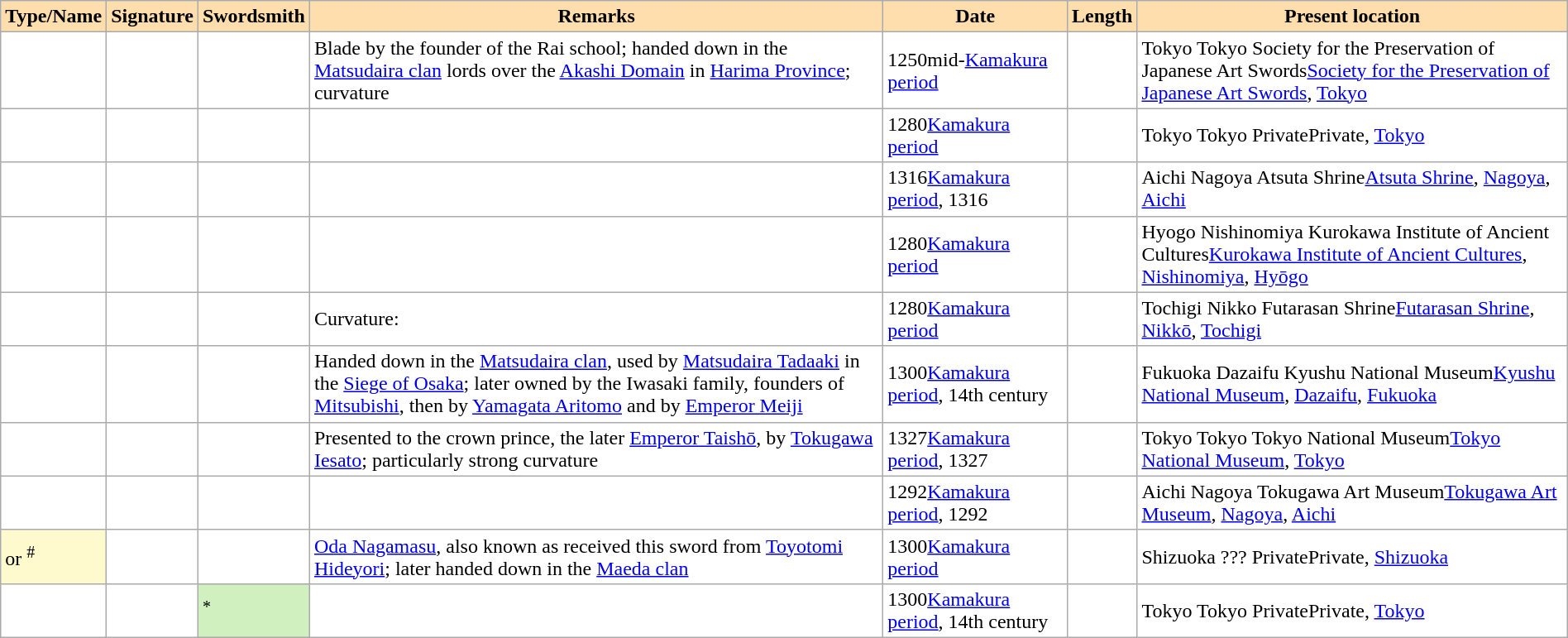<table class="wikitable" style="width:100%; background:#fff;">
<tr>
<th style="background:#ffdead;">Type/Name</th>
<th style="background:#ffdead;">Signature</th>
<th style="background:#ffdead;">Swordsmith</th>
<th style="background:#ffdead;">Remarks</th>
<th style="background:#ffdead;">Date</th>
<th style="background:#ffdead;">Length</th>
<th style="background:#ffdead;">Present location</th>
</tr>
<tr>
<td></td>
<td></td>
<td></td>
<td>Blade by the founder of the Rai school; handed down in the <a href='#'>Matsudaira clan</a> lords over the <a href='#'>Akashi Domain</a> in <a href='#'>Harima Province</a>; curvature </td>
<td><span>1250</span>mid-<a href='#'>Kamakura period</a></td>
<td></td>
<td><span>Tokyo Tokyo Society for the Preservation of Japanese Art Swords</span><a href='#'>Society for the Preservation of Japanese Art Swords</a>, <a href='#'>Tokyo</a></td>
</tr>
<tr>
<td></td>
<td></td>
<td></td>
<td></td>
<td><span>1280</span><a href='#'>Kamakura period</a></td>
<td></td>
<td><span>Tokyo Tokyo Private</span>Private, <a href='#'>Tokyo</a></td>
</tr>
<tr>
<td></td>
<td></td>
<td></td>
<td></td>
<td><span>1316</span><a href='#'>Kamakura period</a>, 1316</td>
<td></td>
<td><span>Aichi Nagoya Atsuta Shrine</span><a href='#'>Atsuta Shrine</a>, <a href='#'>Nagoya</a>, <a href='#'>Aichi</a></td>
</tr>
<tr>
<td></td>
<td></td>
<td></td>
<td></td>
<td><span>1280</span><a href='#'>Kamakura period</a></td>
<td></td>
<td><span>Hyogo Nishinomiya Kurokawa Institute of Ancient Cultures</span><a href='#'>Kurokawa Institute of Ancient Cultures</a>, <a href='#'>Nishinomiya</a>, <a href='#'>Hyōgo</a></td>
</tr>
<tr>
<td></td>
<td></td>
<td></td>
<td>Curvature: </td>
<td><span>1280</span><a href='#'>Kamakura period</a></td>
<td></td>
<td><span>Tochigi Nikko Futarasan Shrine</span><a href='#'>Futarasan Shrine</a>, <a href='#'>Nikkō</a>, <a href='#'>Tochigi</a></td>
</tr>
<tr>
<td></td>
<td></td>
<td></td>
<td>Handed down in the <a href='#'>Matsudaira clan</a>, used by <a href='#'>Matsudaira Tadaaki</a> in the <a href='#'>Siege of Osaka</a>; later owned by the Iwasaki family, founders of <a href='#'>Mitsubishi</a>, then by <a href='#'>Yamagata Aritomo</a> and by <a href='#'>Emperor Meiji</a></td>
<td><span>1300</span><a href='#'>Kamakura period</a>, 14th century</td>
<td></td>
<td><span>Fukuoka Dazaifu Kyushu National Museum</span><a href='#'>Kyushu National Museum</a>, <a href='#'>Dazaifu</a>, <a href='#'>Fukuoka</a></td>
</tr>
<tr>
<td></td>
<td></td>
<td></td>
<td>Presented to the crown prince, the later <a href='#'>Emperor Taishō</a>, by <a href='#'>Tokugawa Iesato</a>; particularly strong curvature </td>
<td><span>1327</span><a href='#'>Kamakura period</a>, 1327</td>
<td></td>
<td><span>Tokyo Tokyo Tokyo National Museum</span><a href='#'>Tokyo National Museum</a>, <a href='#'>Tokyo</a></td>
</tr>
<tr>
<td></td>
<td></td>
<td></td>
<td></td>
<td><span>1292</span><a href='#'>Kamakura period</a>, 1292</td>
<td></td>
<td><span>Aichi Nagoya Tokugawa Art Museum</span><a href='#'>Tokugawa Art Museum</a>, <a href='#'>Nagoya</a>, <a href='#'>Aichi</a></td>
</tr>
<tr>
<td style="background:LemonChiffon;"> or <sup>#</sup></td>
<td></td>
<td></td>
<td><a href='#'>Oda Nagamasu</a>, also known as  received this sword from <a href='#'>Toyotomi Hideyori</a>; later handed down in the <a href='#'>Maeda clan</a></td>
<td><span>1300</span><a href='#'>Kamakura period</a></td>
<td></td>
<td><span>Shizuoka ??? Private</span>Private, <a href='#'>Shizuoka</a></td>
</tr>
<tr>
<td></td>
<td></td>
<td style="background:#d0f0c0;"><sup>*</sup></td>
<td></td>
<td><span>1300</span><a href='#'>Kamakura period</a>, 14th century</td>
<td></td>
<td><span>Tokyo Tokyo Private</span>Private, <a href='#'>Tokyo</a></td>
</tr>
</table>
